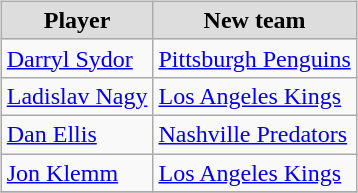<table cellspacing="10">
<tr>
<td valign="top"><br><table class="wikitable">
<tr align="center"  bgcolor="#dddddd">
<td><strong>Player</strong></td>
<td><strong>New team</strong></td>
</tr>
<tr>
<td><a href='#'>Darryl Sydor</a></td>
<td><a href='#'>Pittsburgh Penguins</a></td>
</tr>
<tr>
<td><a href='#'>Ladislav Nagy</a></td>
<td><a href='#'>Los Angeles Kings</a></td>
</tr>
<tr>
<td><a href='#'>Dan Ellis</a></td>
<td><a href='#'>Nashville Predators</a></td>
</tr>
<tr>
<td><a href='#'>Jon Klemm</a></td>
<td><a href='#'>Los Angeles Kings</a></td>
</tr>
<tr>
</tr>
</table>
</td>
</tr>
</table>
